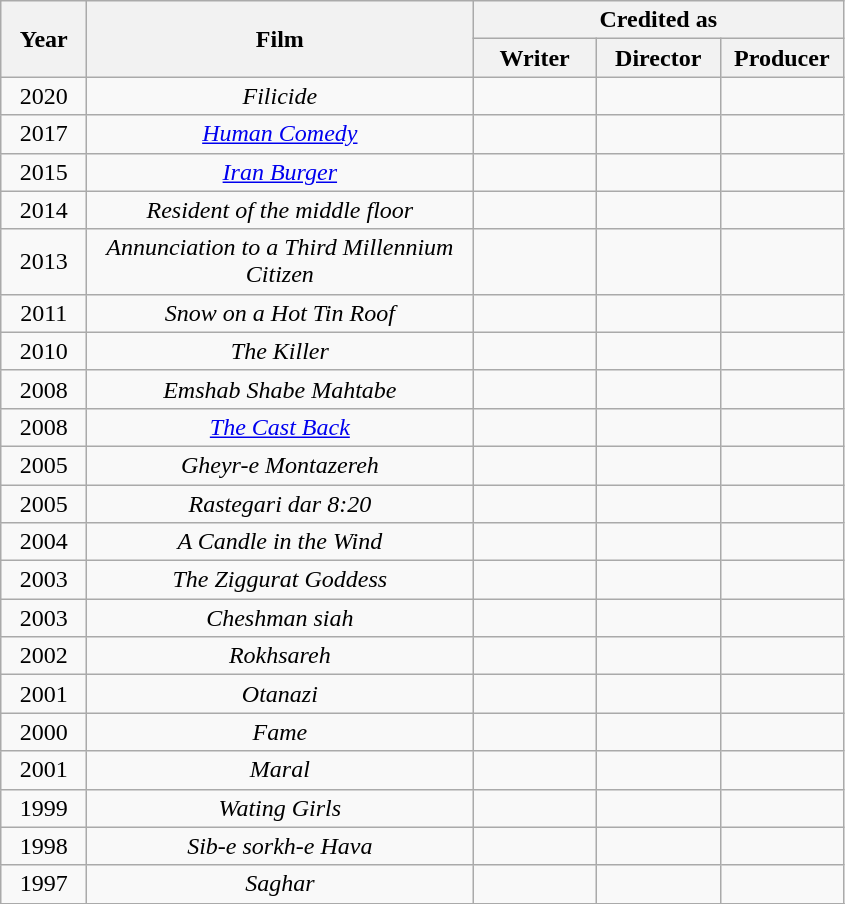<table class="wikitable" style="text-align:center;font-size:100%;">
<tr>
<th rowspan="2" style="width:50px;">Year</th>
<th rowspan="2" style="width:250px;">Film</th>
<th colspan="3">Credited as</th>
</tr>
<tr>
<th width=75>Writer</th>
<th width=75>Director</th>
<th width=75>Producer</th>
</tr>
<tr>
<td>2020</td>
<td><em>Filicide</em></td>
<td></td>
<td></td>
<td></td>
</tr>
<tr>
<td>2017</td>
<td><em><a href='#'>Human Comedy</a></em></td>
<td></td>
<td></td>
<td></td>
</tr>
<tr>
<td>2015</td>
<td><em><a href='#'>Iran Burger</a></em></td>
<td></td>
<td></td>
<td></td>
</tr>
<tr>
<td>2014</td>
<td><em>Resident of the middle floor</em></td>
<td></td>
<td></td>
<td></td>
</tr>
<tr>
<td>2013</td>
<td><em>Annunciation to a Third Millennium Citizen</em></td>
<td></td>
<td></td>
<td></td>
</tr>
<tr>
<td>2011</td>
<td><em>Snow on a Hot Tin Roof</em></td>
<td></td>
<td></td>
<td></td>
</tr>
<tr>
<td>2010</td>
<td><em>The Killer</em></td>
<td></td>
<td></td>
<td></td>
</tr>
<tr>
<td>2008</td>
<td><em>Emshab Shabe Mahtabe</em></td>
<td></td>
<td></td>
<td></td>
</tr>
<tr>
<td>2008</td>
<td><em><a href='#'>The Cast Back</a></em></td>
<td></td>
<td></td>
<td></td>
</tr>
<tr>
<td>2005</td>
<td><em>Gheyr-e Montazereh</em></td>
<td></td>
<td></td>
<td></td>
</tr>
<tr>
<td>2005</td>
<td><em>Rastegari dar 8:20</em></td>
<td></td>
<td></td>
<td></td>
</tr>
<tr>
<td>2004</td>
<td><em>A Candle in the Wind</em></td>
<td></td>
<td></td>
<td></td>
</tr>
<tr>
<td>2003</td>
<td><em>The Ziggurat Goddess</em></td>
<td></td>
<td></td>
<td></td>
</tr>
<tr>
<td>2003</td>
<td><em>Cheshman siah</em></td>
<td></td>
<td></td>
<td></td>
</tr>
<tr>
<td>2002</td>
<td><em>Rokhsareh</em></td>
<td></td>
<td></td>
<td></td>
</tr>
<tr>
<td>2001</td>
<td><em>Otanazi</em></td>
<td></td>
<td></td>
<td></td>
</tr>
<tr>
<td>2000</td>
<td><em>Fame</em></td>
<td></td>
<td></td>
<td></td>
</tr>
<tr>
<td>2001</td>
<td><em>Maral</em></td>
<td></td>
<td></td>
<td></td>
</tr>
<tr>
<td>1999</td>
<td><em>Wating Girls</em></td>
<td></td>
<td></td>
<td></td>
</tr>
<tr>
<td>1998</td>
<td><em>Sib-e sorkh-e Hava</em></td>
<td></td>
<td></td>
<td></td>
</tr>
<tr>
<td>1997</td>
<td><em>Saghar</em></td>
<td></td>
<td></td>
<td></td>
</tr>
<tr>
</tr>
</table>
